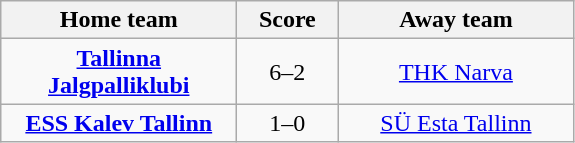<table class="wikitable" style="text-align: center">
<tr>
<th width=150px>Home team</th>
<th width=60px>Score</th>
<th width=150px>Away team</th>
</tr>
<tr>
<td><strong><a href='#'>Tallinna Jalgpalliklubi</a></strong></td>
<td>6–2</td>
<td><a href='#'>THK Narva</a></td>
</tr>
<tr>
<td><strong><a href='#'>ESS Kalev Tallinn</a></strong></td>
<td>1–0</td>
<td><a href='#'>SÜ Esta Tallinn</a></td>
</tr>
</table>
